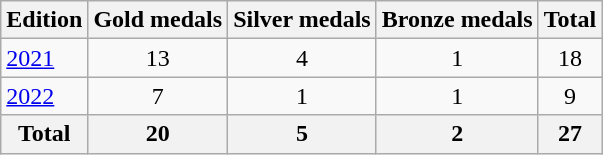<table class="wikitable">
<tr>
<th>Edition</th>
<th>Gold medals</th>
<th>Silver medals</th>
<th>Bronze medals</th>
<th>Total</th>
</tr>
<tr>
<td><a href='#'>2021</a></td>
<td style="text-align:center;">13</td>
<td style="text-align:center;">4</td>
<td style="text-align:center;">1</td>
<td style="text-align:center;">18</td>
</tr>
<tr>
<td><a href='#'>2022</a></td>
<td style="text-align:center;">7</td>
<td style="text-align:center;">1</td>
<td style="text-align:center;">1</td>
<td style="text-align:center;">9</td>
</tr>
<tr>
<th>Total</th>
<th style="text-align:center;">20</th>
<th style="text-align:center;">5</th>
<th style="text-align:center;">2</th>
<th style="text-align:center;">27</th>
</tr>
</table>
